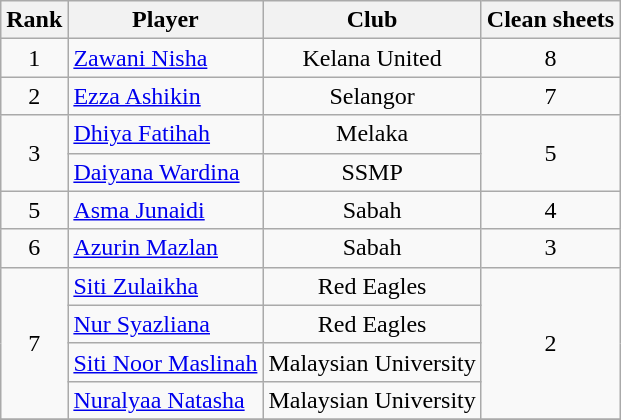<table class="wikitable" style="text-align:center">
<tr>
<th>Rank</th>
<th>Player</th>
<th>Club</th>
<th>Clean sheets</th>
</tr>
<tr>
<td>1</td>
<td style="text-align:left;"> <a href='#'>Zawani Nisha</a></td>
<td style="text-align:center;">Kelana United</td>
<td>8</td>
</tr>
<tr>
<td>2</td>
<td style="text-align:left;"> <a href='#'>Ezza Ashikin</a></td>
<td style="text-align:center;">Selangor</td>
<td>7</td>
</tr>
<tr>
<td rowspan=2>3</td>
<td style="text-align:left;"> <a href='#'>Dhiya Fatihah</a></td>
<td style="text-align:center;">Melaka</td>
<td rowspan=2>5</td>
</tr>
<tr>
<td style="text-align:left;"> <a href='#'>Daiyana Wardina</a></td>
<td style="text-align:center;">SSMP</td>
</tr>
<tr>
<td>5</td>
<td style="text-align:left;"> <a href='#'>Asma Junaidi</a></td>
<td style="text-align:center;">Sabah</td>
<td>4</td>
</tr>
<tr>
<td>6</td>
<td style="text-align:left;"> <a href='#'>Azurin Mazlan</a></td>
<td style="text-align:center;">Sabah</td>
<td>3</td>
</tr>
<tr>
<td rowspan=4>7</td>
<td style="text-align:left;"> <a href='#'>Siti Zulaikha</a></td>
<td style="text-align:center;">Red Eagles</td>
<td rowspan=4>2</td>
</tr>
<tr>
<td style="text-align:left;"> <a href='#'>Nur Syazliana</a></td>
<td style="text-align:center;">Red Eagles</td>
</tr>
<tr>
<td style="text-align:left;"> <a href='#'>Siti Noor Maslinah</a></td>
<td style="text-align:center;">Malaysian University</td>
</tr>
<tr>
<td style="text-align:left;"> <a href='#'>Nuralyaa Natasha</a></td>
<td style="text-align:center;">Malaysian University</td>
</tr>
<tr>
</tr>
</table>
